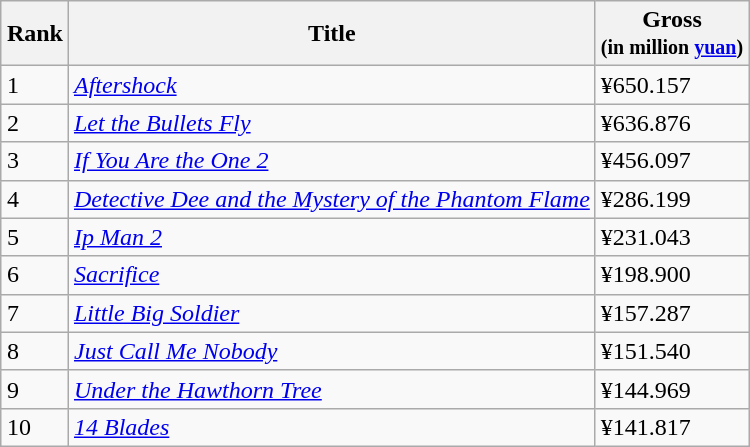<table class="wikitable sortable" style="margin:auto; margin:auto;">
<tr>
<th>Rank</th>
<th>Title</th>
<th>Gross <br><small>(in million <a href='#'>yuan</a>)</small></th>
</tr>
<tr>
<td>1</td>
<td><em><a href='#'>Aftershock</a></em></td>
<td>¥650.157</td>
</tr>
<tr>
<td>2</td>
<td><em><a href='#'>Let the Bullets Fly</a></em></td>
<td>¥636.876</td>
</tr>
<tr>
<td>3</td>
<td><em><a href='#'>If You Are the One 2</a></em></td>
<td>¥456.097</td>
</tr>
<tr>
<td>4</td>
<td><em><a href='#'>Detective Dee and the Mystery of the Phantom Flame</a></em></td>
<td>¥286.199</td>
</tr>
<tr>
<td>5</td>
<td><em><a href='#'>Ip Man 2</a></em></td>
<td>¥231.043</td>
</tr>
<tr>
<td>6</td>
<td><em><a href='#'>Sacrifice</a></em></td>
<td>¥198.900</td>
</tr>
<tr>
<td>7</td>
<td><em><a href='#'>Little Big Soldier</a></em></td>
<td>¥157.287</td>
</tr>
<tr>
<td>8</td>
<td><em><a href='#'>Just Call Me Nobody</a></em></td>
<td>¥151.540</td>
</tr>
<tr>
<td>9</td>
<td><em><a href='#'>Under the Hawthorn Tree</a></em></td>
<td>¥144.969</td>
</tr>
<tr>
<td>10</td>
<td><em><a href='#'>14 Blades</a></em></td>
<td>¥141.817</td>
</tr>
</table>
